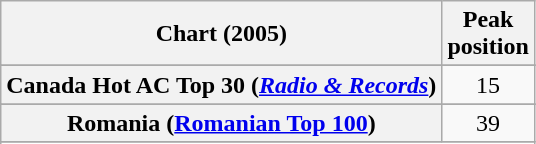<table class="wikitable sortable plainrowheaders" style="text-align:center">
<tr>
<th scope="col">Chart (2005)</th>
<th scope="col">Peak<br>position</th>
</tr>
<tr>
</tr>
<tr>
<th scope="row">Canada Hot AC Top 30 (<em><a href='#'>Radio & Records</a></em>)</th>
<td>15</td>
</tr>
<tr>
</tr>
<tr>
</tr>
<tr>
</tr>
<tr>
<th scope="row">Romania (<a href='#'>Romanian Top 100</a>)</th>
<td>39</td>
</tr>
<tr>
</tr>
<tr>
</tr>
<tr>
</tr>
</table>
